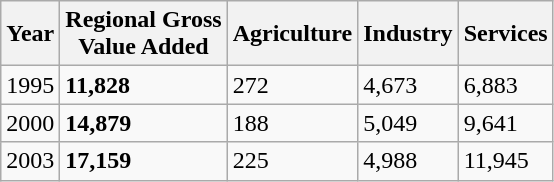<table class="wikitable">
<tr>
<th>Year</th>
<th>Regional Gross<br>Value Added</th>
<th>Agriculture</th>
<th>Industry</th>
<th>Services</th>
</tr>
<tr>
<td>1995</td>
<td><strong>11,828</strong></td>
<td>272</td>
<td>4,673</td>
<td>6,883</td>
</tr>
<tr>
<td>2000</td>
<td><strong>14,879</strong></td>
<td>188</td>
<td>5,049</td>
<td>9,641</td>
</tr>
<tr>
<td>2003</td>
<td><strong>17,159</strong></td>
<td>225</td>
<td>4,988</td>
<td>11,945</td>
</tr>
</table>
